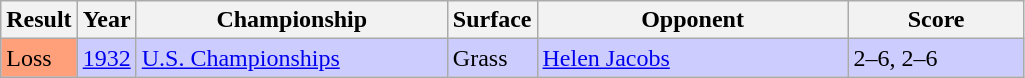<table class="sortable wikitable">
<tr>
<th style="width:40px">Result</th>
<th style="width:30px">Year</th>
<th style="width:200px">Championship</th>
<th style="width:50px">Surface</th>
<th style="width:200px">Opponent</th>
<th style="width:110px"  class="unsortable">Score</th>
</tr>
<tr style="background:#ccf">
<td style="background:#FFA07A">Loss</td>
<td><a href='#'>1932</a></td>
<td><a href='#'>U.S. Championships</a></td>
<td>Grass</td>
<td> <a href='#'>Helen Jacobs</a></td>
<td>2–6, 2–6</td>
</tr>
</table>
